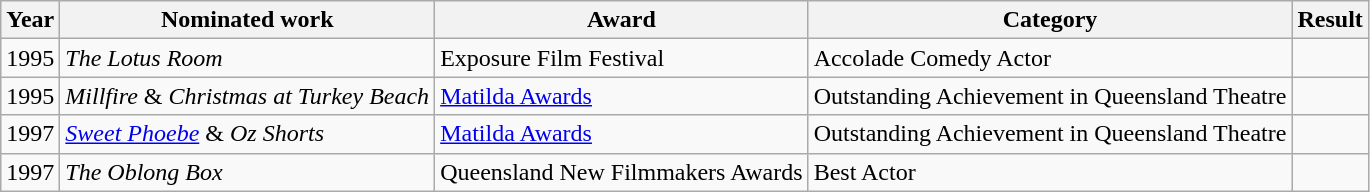<table class="wikitable sortable">
<tr>
<th>Year</th>
<th>Nominated work</th>
<th>Award</th>
<th>Category</th>
<th>Result</th>
</tr>
<tr>
<td>1995</td>
<td><em>The Lotus Room</em></td>
<td>Exposure Film Festival</td>
<td>Accolade Comedy Actor</td>
<td></td>
</tr>
<tr>
<td>1995</td>
<td><em>Millfire</em> & <em>Christmas at Turkey Beach</em></td>
<td><a href='#'>Matilda Awards</a></td>
<td>Outstanding Achievement in Queensland Theatre</td>
<td></td>
</tr>
<tr>
<td>1997</td>
<td><em><a href='#'>Sweet Phoebe</a></em> & <em>Oz Shorts</em></td>
<td><a href='#'>Matilda Awards</a></td>
<td>Outstanding Achievement in Queensland Theatre</td>
<td></td>
</tr>
<tr>
<td>1997</td>
<td><em>The Oblong Box</em></td>
<td>Queensland New Filmmakers Awards</td>
<td>Best Actor</td>
<td></td>
</tr>
</table>
